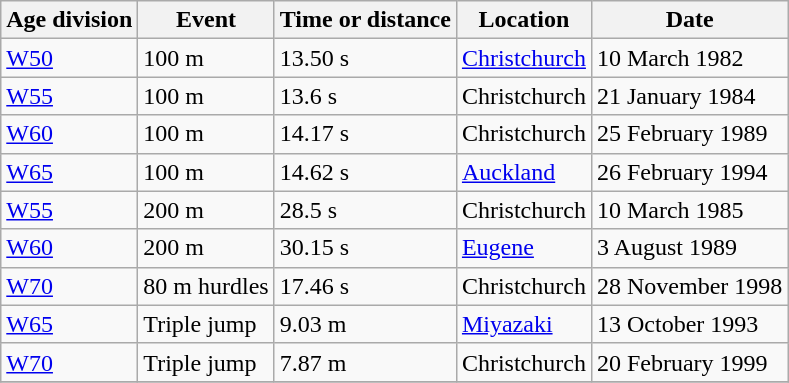<table class="wikitable">
<tr>
<th>Age division</th>
<th>Event</th>
<th>Time or distance</th>
<th>Location</th>
<th>Date</th>
</tr>
<tr>
<td><a href='#'>W50</a></td>
<td>100 m</td>
<td>13.50 s</td>
<td><a href='#'>Christchurch</a></td>
<td>10 March 1982</td>
</tr>
<tr>
<td><a href='#'>W55</a></td>
<td>100 m</td>
<td>13.6 s</td>
<td>Christchurch</td>
<td>21 January 1984</td>
</tr>
<tr>
<td><a href='#'>W60</a></td>
<td>100 m</td>
<td>14.17 s</td>
<td>Christchurch</td>
<td>25 February 1989</td>
</tr>
<tr>
<td><a href='#'>W65</a></td>
<td>100 m</td>
<td>14.62 s</td>
<td><a href='#'>Auckland</a></td>
<td>26 February 1994</td>
</tr>
<tr>
<td><a href='#'>W55</a></td>
<td>200 m</td>
<td>28.5 s</td>
<td>Christchurch</td>
<td>10 March 1985</td>
</tr>
<tr>
<td><a href='#'>W60</a></td>
<td>200 m</td>
<td>30.15 s</td>
<td><a href='#'>Eugene</a></td>
<td>3 August 1989</td>
</tr>
<tr>
<td><a href='#'>W70</a></td>
<td>80 m hurdles</td>
<td>17.46 s</td>
<td>Christchurch</td>
<td>28 November 1998</td>
</tr>
<tr>
<td><a href='#'>W65</a></td>
<td>Triple jump</td>
<td>9.03 m</td>
<td><a href='#'>Miyazaki</a></td>
<td>13 October 1993</td>
</tr>
<tr>
<td><a href='#'>W70</a></td>
<td>Triple jump</td>
<td>7.87 m</td>
<td>Christchurch</td>
<td>20 February 1999</td>
</tr>
<tr>
</tr>
</table>
